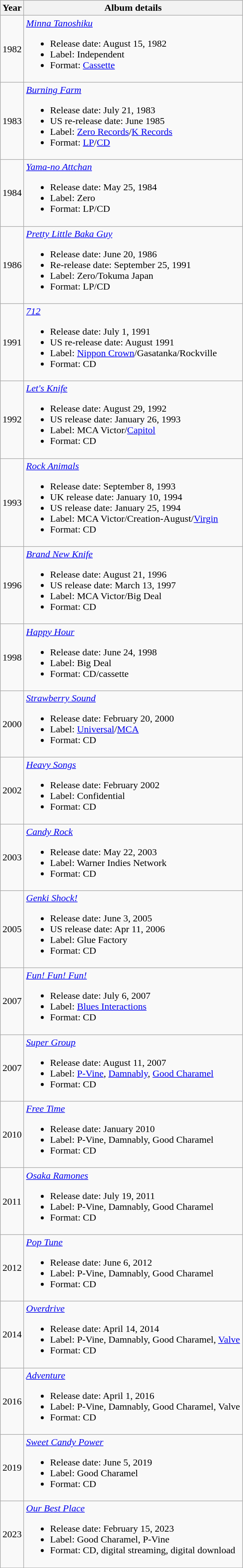<table class="wikitable">
<tr>
<th>Year</th>
<th>Album details</th>
</tr>
<tr>
<td>1982</td>
<td><em><a href='#'>Minna Tanoshiku</a></em><br><ul><li>Release date: August 15, 1982</li><li>Label: Independent</li><li>Format: <a href='#'>Cassette</a></li></ul></td>
</tr>
<tr>
<td>1983</td>
<td><em><a href='#'>Burning Farm</a></em><br><ul><li>Release date: July 21, 1983</li><li>US re-release date: June 1985</li><li>Label: <a href='#'>Zero Records</a>/<a href='#'>K Records</a></li><li>Format: <a href='#'>LP</a>/<a href='#'>CD</a></li></ul></td>
</tr>
<tr>
<td>1984</td>
<td><em><a href='#'>Yama-no Attchan</a></em><br><ul><li>Release date: May 25, 1984</li><li>Label: Zero</li><li>Format: LP/CD</li></ul></td>
</tr>
<tr>
<td>1986</td>
<td><em><a href='#'>Pretty Little Baka Guy</a></em><br><ul><li>Release date: June 20, 1986</li><li>Re-release date: September 25, 1991</li><li>Label: Zero/Tokuma Japan</li><li>Format: LP/CD</li></ul></td>
</tr>
<tr>
<td>1991</td>
<td><em><a href='#'>712</a></em><br><ul><li>Release date: July 1, 1991</li><li>US re-release date: August 1991</li><li>Label: <a href='#'>Nippon Crown</a>/Gasatanka/Rockville</li><li>Format: CD</li></ul></td>
</tr>
<tr>
<td>1992</td>
<td><em><a href='#'>Let's Knife</a></em><br><ul><li>Release date: August 29, 1992</li><li>US release date: January 26, 1993</li><li>Label: MCA Victor/<a href='#'>Capitol</a></li><li>Format: CD</li></ul></td>
</tr>
<tr>
<td>1993</td>
<td><em><a href='#'>Rock Animals</a></em><br><ul><li>Release date: September 8, 1993</li><li>UK release date: January 10, 1994</li><li>US release date: January 25, 1994</li><li>Label: MCA Victor/Creation-August/<a href='#'>Virgin</a></li><li>Format: CD</li></ul></td>
</tr>
<tr>
<td>1996</td>
<td><em><a href='#'>Brand New Knife</a></em><br><ul><li>Release date: August 21, 1996</li><li>US release date: March 13, 1997</li><li>Label: MCA Victor/Big Deal</li><li>Format: CD</li></ul></td>
</tr>
<tr>
<td>1998</td>
<td><em><a href='#'>Happy Hour</a></em><br><ul><li>Release date: June 24, 1998</li><li>Label: Big Deal</li><li>Format: CD/cassette</li></ul></td>
</tr>
<tr>
<td>2000</td>
<td><em><a href='#'>Strawberry Sound</a></em><br><ul><li>Release date: February 20, 2000</li><li>Label: <a href='#'>Universal</a>/<a href='#'>MCA</a></li><li>Format: CD</li></ul></td>
</tr>
<tr>
<td>2002</td>
<td><em><a href='#'>Heavy Songs</a></em><br><ul><li>Release date: February 2002</li><li>Label: Confidential</li><li>Format: CD</li></ul></td>
</tr>
<tr>
<td>2003</td>
<td><em><a href='#'>Candy Rock</a></em><br><ul><li>Release date: May 22, 2003</li><li>Label: Warner Indies Network</li><li>Format: CD</li></ul></td>
</tr>
<tr>
<td>2005</td>
<td><em><a href='#'>Genki Shock!</a></em><br><ul><li>Release date: June 3, 2005</li><li>US release date: Apr 11, 2006</li><li>Label: Glue Factory</li><li>Format: CD</li></ul></td>
</tr>
<tr>
<td>2007</td>
<td><em><a href='#'>Fun! Fun! Fun!</a></em><br><ul><li>Release date: July 6, 2007</li><li>Label: <a href='#'>Blues Interactions</a></li><li>Format: CD</li></ul></td>
</tr>
<tr>
<td>2007</td>
<td><em><a href='#'>Super Group</a></em><br><ul><li>Release date: August 11, 2007</li><li>Label: <a href='#'>P-Vine</a>, <a href='#'>Damnably</a>, <a href='#'>Good Charamel</a></li><li>Format: CD</li></ul></td>
</tr>
<tr>
<td>2010</td>
<td><em><a href='#'>Free Time</a></em><br><ul><li>Release date: January 2010</li><li>Label: P-Vine, Damnably, Good Charamel</li><li>Format: CD</li></ul></td>
</tr>
<tr>
<td>2011</td>
<td><em><a href='#'>Osaka Ramones</a></em><br><ul><li>Release date: July 19, 2011</li><li>Label: P-Vine, Damnably, Good Charamel</li><li>Format: CD</li></ul></td>
</tr>
<tr>
<td>2012</td>
<td><em><a href='#'>Pop Tune</a></em><br><ul><li>Release date: June 6, 2012</li><li>Label: P-Vine, Damnably, Good Charamel</li><li>Format: CD</li></ul></td>
</tr>
<tr>
<td>2014</td>
<td><em><a href='#'>Overdrive</a></em><br><ul><li>Release date: April 14, 2014</li><li>Label: P-Vine, Damnably, Good Charamel, <a href='#'>Valve</a></li><li>Format: CD</li></ul></td>
</tr>
<tr>
<td>2016</td>
<td><em><a href='#'>Adventure</a></em><br><ul><li>Release date: April 1, 2016</li><li>Label: P-Vine, Damnably, Good Charamel, Valve</li><li>Format: CD</li></ul></td>
</tr>
<tr>
<td>2019</td>
<td><em><a href='#'>Sweet Candy Power</a></em><br><ul><li>Release date: June 5, 2019</li><li>Label: Good Charamel</li><li>Format: CD</li></ul></td>
</tr>
<tr>
<td>2023</td>
<td><em><a href='#'>Our Best Place</a></em><br><ul><li>Release date: February 15, 2023</li><li>Label: Good Charamel, P-Vine</li><li>Format: CD, digital streaming, digital download</li></ul></td>
</tr>
</table>
